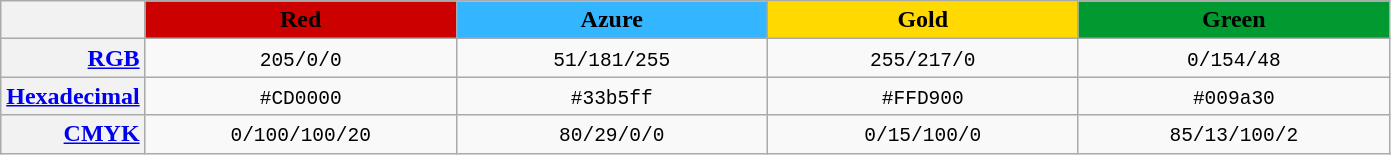<table class="wikitable" style="text-align:center;">
<tr>
<th></th>
<th style="background:#CD0000; width:200px"><span>Red</span></th>
<th style="background:#33b5ff; width:200px"><span>Azure</span></th>
<th style="background:#FFD900; width:200px">Gold</th>
<th style="background:#009a30; width:200px"><span>Green</span></th>
</tr>
<tr>
<td style="background:#F2F2F2; text-align:right"><strong><a href='#'>RGB</a></strong></td>
<td><code>205/0/0</code></td>
<td><code>51/181/255</code></td>
<td><code>255/217/0</code></td>
<td><code>0/154/48</code></td>
</tr>
<tr>
<td style="background:#F2F2F2; text-align:right"><strong><a href='#'>Hexadecimal</a></strong></td>
<td><code>#CD0000</code></td>
<td><code>#33b5ff</code></td>
<td><code>#FFD900</code></td>
<td><code>#009a30</code></td>
</tr>
<tr>
<td style="background:#F2F2F2; text-align:right"><strong><a href='#'>CMYK</a></strong></td>
<td><code>0/100/100/20</code></td>
<td><code>80/29/0/0</code></td>
<td><code>0/15/100/0</code></td>
<td><code>85/13/100/2</code></td>
</tr>
</table>
